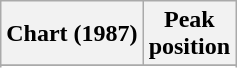<table class="wikitable sortable plainrowheaders" style="text-align:center">
<tr>
<th scope="col">Chart (1987)</th>
<th scope="col">Peak<br>position</th>
</tr>
<tr>
</tr>
<tr>
</tr>
<tr>
</tr>
</table>
